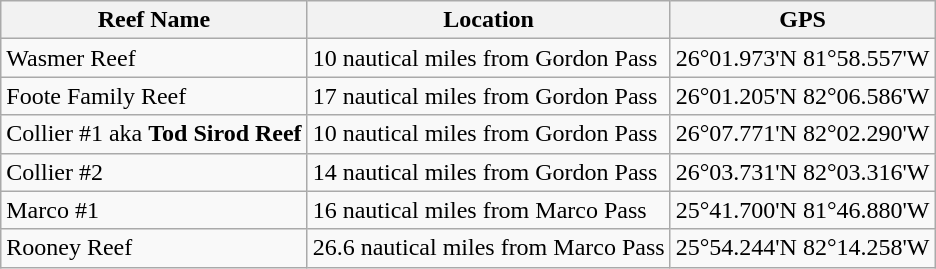<table class="wikitable">
<tr>
<th>Reef Name</th>
<th>Location</th>
<th>GPS</th>
</tr>
<tr>
<td>Wasmer Reef</td>
<td>10 nautical miles from Gordon Pass</td>
<td>26°01.973'N 81°58.557'W</td>
</tr>
<tr>
<td>Foote Family Reef</td>
<td>17 nautical miles from Gordon Pass</td>
<td>26°01.205'N 82°06.586'W</td>
</tr>
<tr>
<td>Collier #1 aka <strong>Tod Sirod Reef</strong></td>
<td>10 nautical miles from Gordon Pass</td>
<td>26°07.771'N 82°02.290'W</td>
</tr>
<tr>
<td>Collier #2</td>
<td>14 nautical miles from Gordon Pass</td>
<td>26°03.731'N 82°03.316'W</td>
</tr>
<tr>
<td>Marco #1</td>
<td>16 nautical miles from Marco Pass</td>
<td>25°41.700'N 81°46.880'W</td>
</tr>
<tr>
<td>Rooney Reef</td>
<td>26.6 nautical miles from Marco Pass</td>
<td>25°54.244'N 82°14.258'W</td>
</tr>
</table>
